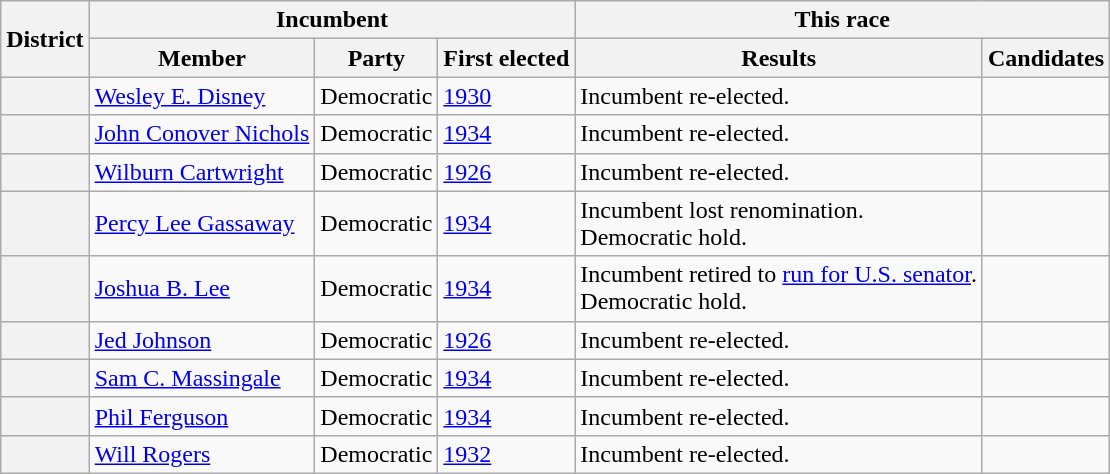<table class=wikitable>
<tr>
<th rowspan=2>District</th>
<th colspan=3>Incumbent</th>
<th colspan=2>This race</th>
</tr>
<tr>
<th>Member</th>
<th>Party</th>
<th>First elected</th>
<th>Results</th>
<th>Candidates</th>
</tr>
<tr>
<th></th>
<td><a href='#'>Wesley E. Disney</a></td>
<td>Democratic</td>
<td><a href='#'>1930</a></td>
<td>Incumbent re-elected.</td>
<td nowrap></td>
</tr>
<tr>
<th></th>
<td><a href='#'>John Conover Nichols</a></td>
<td>Democratic</td>
<td><a href='#'>1934</a></td>
<td>Incumbent re-elected.</td>
<td nowrap></td>
</tr>
<tr>
<th></th>
<td><a href='#'>Wilburn Cartwright</a></td>
<td>Democratic</td>
<td><a href='#'>1926</a></td>
<td>Incumbent re-elected.</td>
<td nowrap></td>
</tr>
<tr>
<th></th>
<td><a href='#'>Percy Lee Gassaway</a></td>
<td>Democratic</td>
<td><a href='#'>1934</a></td>
<td>Incumbent lost renomination.<br>Democratic hold.</td>
<td nowrap></td>
</tr>
<tr>
<th></th>
<td><a href='#'>Joshua B. Lee</a></td>
<td>Democratic</td>
<td><a href='#'>1934</a></td>
<td>Incumbent retired to <a href='#'>run for U.S. senator</a>.<br>Democratic hold.</td>
<td nowrap></td>
</tr>
<tr>
<th></th>
<td><a href='#'>Jed Johnson</a></td>
<td>Democratic</td>
<td><a href='#'>1926</a></td>
<td>Incumbent re-elected.</td>
<td nowrap></td>
</tr>
<tr>
<th></th>
<td><a href='#'>Sam C. Massingale</a></td>
<td>Democratic</td>
<td><a href='#'>1934</a></td>
<td>Incumbent re-elected.</td>
<td nowrap></td>
</tr>
<tr>
<th></th>
<td><a href='#'>Phil Ferguson</a></td>
<td>Democratic</td>
<td><a href='#'>1934</a></td>
<td>Incumbent re-elected.</td>
<td nowrap></td>
</tr>
<tr>
<th></th>
<td><a href='#'>Will Rogers</a></td>
<td>Democratic</td>
<td><a href='#'>1932</a></td>
<td>Incumbent re-elected.</td>
<td nowrap></td>
</tr>
</table>
